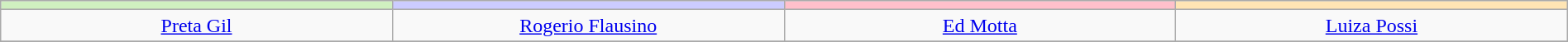<table class="wikitable"  style="text-align:center; font-size:100%; width:100%;">
<tr>
<td scope="col" width="25%" bgcolor=D0F0C0><strong></strong></td>
<td scope="col" width="25%" bgcolor=CCCCFF><strong></strong></td>
<td scope="col" width="25%" bgcolor=FFC0CB><strong></strong></td>
<td scope="col" width="25%" bgcolor=FFE5B4><strong></strong></td>
</tr>
<tr>
<td><a href='#'>Preta Gil</a></td>
<td><a href='#'>Rogerio Flausino</a></td>
<td><a href='#'>Ed Motta</a></td>
<td><a href='#'>Luiza Possi</a></td>
</tr>
<tr>
</tr>
</table>
